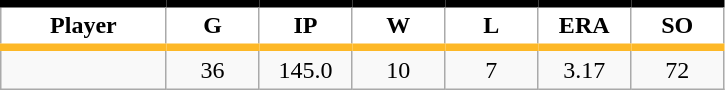<table class="wikitable sortable">
<tr>
<th style="background:#FFFFFF; border-top:#000000 5px solid; border-bottom:#FDB827 5px solid;" width="16%">Player</th>
<th style="background:#FFFFFF; border-top:#000000 5px solid; border-bottom:#FDB827 5px solid;" width="9%">G</th>
<th style="background:#FFFFFF; border-top:#000000 5px solid; border-bottom:#FDB827 5px solid;" width="9%">IP</th>
<th style="background:#FFFFFF; border-top:#000000 5px solid; border-bottom:#FDB827 5px solid;" width="9%">W</th>
<th style="background:#FFFFFF; border-top:#000000 5px solid; border-bottom:#FDB827 5px solid;" width="9%">L</th>
<th style="background:#FFFFFF; border-top:#000000 5px solid; border-bottom:#FDB827 5px solid;" width="9%">ERA</th>
<th style="background:#FFFFFF; border-top:#000000 5px solid; border-bottom:#FDB827 5px solid;" width="9%">SO</th>
</tr>
<tr align="center">
<td></td>
<td>36</td>
<td>145.0</td>
<td>10</td>
<td>7</td>
<td>3.17</td>
<td>72</td>
</tr>
</table>
